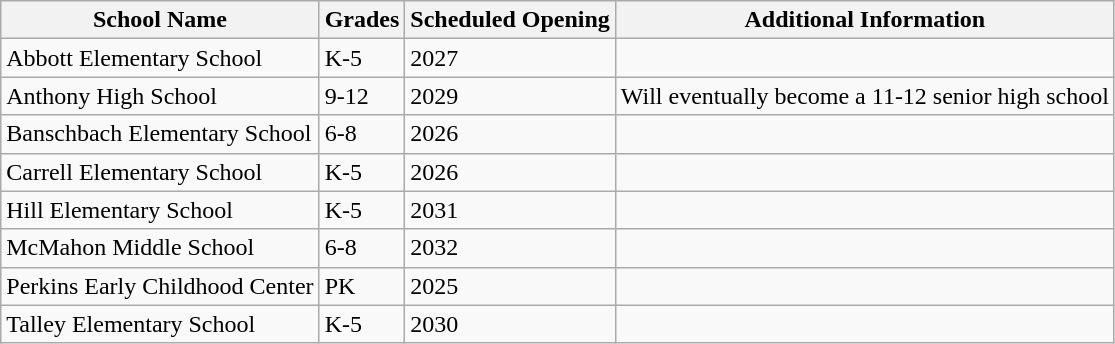<table class="wikitable sortable mw-collapsible">
<tr>
<th>School Name</th>
<th>Grades</th>
<th>Scheduled Opening</th>
<th>Additional Information</th>
</tr>
<tr>
<td>Abbott Elementary School</td>
<td>K-5</td>
<td>2027</td>
<td></td>
</tr>
<tr>
<td>Anthony High School</td>
<td>9-12</td>
<td>2029</td>
<td>Will eventually become a 11-12 senior high school</td>
</tr>
<tr>
<td>Banschbach Elementary School</td>
<td>6-8</td>
<td>2026</td>
<td></td>
</tr>
<tr>
<td>Carrell Elementary School</td>
<td>K-5</td>
<td>2026</td>
<td></td>
</tr>
<tr>
<td>Hill Elementary School</td>
<td>K-5</td>
<td>2031</td>
<td></td>
</tr>
<tr>
<td>McMahon Middle School</td>
<td>6-8</td>
<td>2032</td>
<td></td>
</tr>
<tr>
<td>Perkins Early Childhood Center</td>
<td>PK</td>
<td>2025</td>
<td></td>
</tr>
<tr>
<td>Talley Elementary School</td>
<td>K-5</td>
<td>2030</td>
<td></td>
</tr>
</table>
